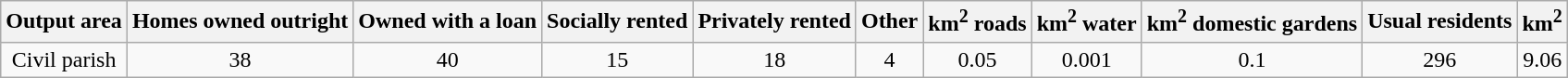<table class="wikitable">
<tr>
<th>Output area</th>
<th>Homes owned outright</th>
<th>Owned with a loan</th>
<th>Socially rented</th>
<th>Privately rented</th>
<th>Other</th>
<th>km<sup>2</sup> roads</th>
<th>km<sup>2</sup> water</th>
<th>km<sup>2</sup> domestic gardens</th>
<th>Usual residents</th>
<th>km<sup>2</sup></th>
</tr>
<tr align=center>
<td>Civil parish</td>
<td>38</td>
<td>40</td>
<td>15</td>
<td>18</td>
<td>4</td>
<td>0.05</td>
<td>0.001</td>
<td>0.1</td>
<td>296</td>
<td>9.06</td>
</tr>
</table>
